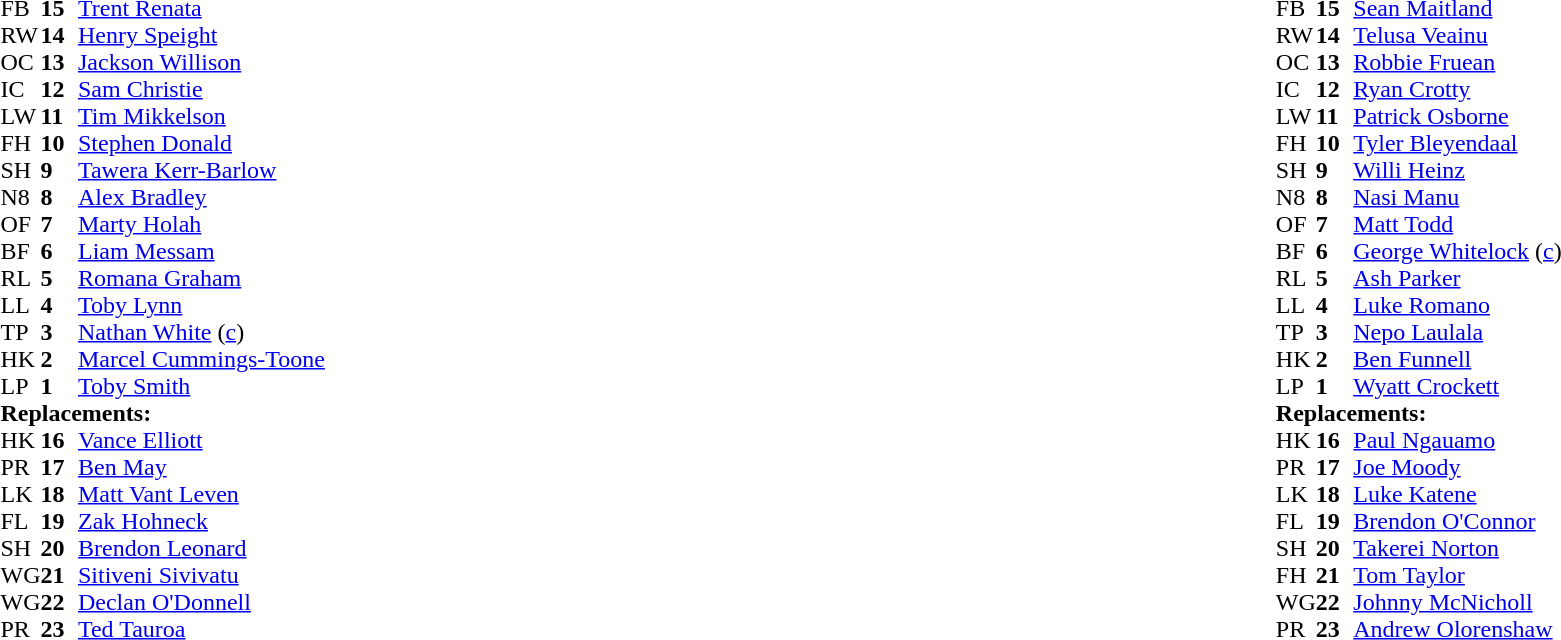<table style="width:100%;">
<tr>
<td style="vertical-align:top; width:50%"><br><table cellspacing="0" cellpadding="0">
<tr>
<th width="25"></th>
<th width="25"></th>
</tr>
<tr>
<td>FB</td>
<td><strong>15</strong></td>
<td><a href='#'>Trent Renata</a></td>
</tr>
<tr>
<td>RW</td>
<td><strong>14</strong></td>
<td><a href='#'>Henry Speight</a></td>
</tr>
<tr>
<td>OC</td>
<td><strong>13</strong></td>
<td><a href='#'>Jackson Willison</a></td>
</tr>
<tr>
<td>IC</td>
<td><strong>12</strong></td>
<td><a href='#'>Sam Christie</a></td>
</tr>
<tr>
<td>LW</td>
<td><strong>11</strong></td>
<td><a href='#'>Tim Mikkelson</a></td>
</tr>
<tr>
<td>FH</td>
<td><strong>10</strong></td>
<td><a href='#'>Stephen Donald</a></td>
</tr>
<tr>
<td>SH</td>
<td><strong>9</strong></td>
<td><a href='#'>Tawera Kerr-Barlow</a></td>
</tr>
<tr>
<td>N8</td>
<td><strong>8</strong></td>
<td><a href='#'>Alex Bradley</a></td>
</tr>
<tr>
<td>OF</td>
<td><strong>7</strong></td>
<td><a href='#'>Marty Holah</a></td>
</tr>
<tr>
<td>BF</td>
<td><strong>6</strong></td>
<td><a href='#'>Liam Messam</a></td>
</tr>
<tr>
<td>RL</td>
<td><strong>5</strong></td>
<td><a href='#'>Romana Graham</a></td>
</tr>
<tr>
<td>LL</td>
<td><strong>4</strong></td>
<td><a href='#'>Toby Lynn</a></td>
</tr>
<tr>
<td>TP</td>
<td><strong>3</strong></td>
<td><a href='#'>Nathan White</a> (<a href='#'>c</a>)</td>
</tr>
<tr>
<td>HK</td>
<td><strong>2</strong></td>
<td><a href='#'>Marcel Cummings-Toone</a></td>
</tr>
<tr>
<td>LP</td>
<td><strong>1</strong></td>
<td><a href='#'>Toby Smith</a></td>
</tr>
<tr>
<td colspan=3><strong>Replacements:</strong></td>
</tr>
<tr>
<td>HK</td>
<td><strong>16</strong></td>
<td><a href='#'>Vance Elliott</a></td>
</tr>
<tr>
<td>PR</td>
<td><strong>17</strong></td>
<td><a href='#'>Ben May</a></td>
</tr>
<tr>
<td>LK</td>
<td><strong>18</strong></td>
<td><a href='#'>Matt Vant Leven</a></td>
</tr>
<tr>
<td>FL</td>
<td><strong>19</strong></td>
<td><a href='#'>Zak Hohneck</a></td>
</tr>
<tr>
<td>SH</td>
<td><strong>20</strong></td>
<td><a href='#'>Brendon Leonard</a></td>
</tr>
<tr>
<td>WG</td>
<td><strong>21</strong></td>
<td><a href='#'>Sitiveni Sivivatu</a></td>
</tr>
<tr>
<td>WG</td>
<td><strong>22</strong></td>
<td><a href='#'>Declan O'Donnell</a></td>
</tr>
<tr>
<td>PR</td>
<td><strong>23</strong></td>
<td><a href='#'>Ted Tauroa</a></td>
</tr>
</table>
</td>
<td style="vertical-align:top"></td>
<td style="vertical-align:top; width:50%"><br><table cellspacing="0" cellpadding="0" style="margin:auto">
<tr>
<th width="25"></th>
<th width="25"></th>
</tr>
<tr>
<td>FB</td>
<td><strong>15</strong></td>
<td><a href='#'>Sean Maitland</a></td>
</tr>
<tr>
<td>RW</td>
<td><strong>14</strong></td>
<td><a href='#'>Telusa Veainu</a></td>
</tr>
<tr>
<td>OC</td>
<td><strong>13</strong></td>
<td><a href='#'>Robbie Fruean</a></td>
</tr>
<tr>
<td>IC</td>
<td><strong>12</strong></td>
<td><a href='#'>Ryan Crotty</a></td>
</tr>
<tr>
<td>LW</td>
<td><strong>11</strong></td>
<td><a href='#'>Patrick Osborne</a></td>
</tr>
<tr>
<td>FH</td>
<td><strong>10</strong></td>
<td><a href='#'>Tyler Bleyendaal</a></td>
</tr>
<tr>
<td>SH</td>
<td><strong>9</strong></td>
<td><a href='#'>Willi Heinz</a></td>
</tr>
<tr>
<td>N8</td>
<td><strong>8</strong></td>
<td><a href='#'>Nasi Manu</a></td>
</tr>
<tr>
<td>OF</td>
<td><strong>7</strong></td>
<td><a href='#'>Matt Todd</a></td>
</tr>
<tr>
<td>BF</td>
<td><strong>6</strong></td>
<td><a href='#'>George Whitelock</a> (<a href='#'>c</a>)</td>
</tr>
<tr>
<td>RL</td>
<td><strong>5</strong></td>
<td><a href='#'>Ash Parker</a></td>
</tr>
<tr>
<td>LL</td>
<td><strong>4</strong></td>
<td><a href='#'>Luke Romano</a></td>
</tr>
<tr>
<td>TP</td>
<td><strong>3</strong></td>
<td><a href='#'>Nepo Laulala</a></td>
</tr>
<tr>
<td>HK</td>
<td><strong>2</strong></td>
<td><a href='#'>Ben Funnell</a></td>
</tr>
<tr>
<td>LP</td>
<td><strong>1</strong></td>
<td><a href='#'>Wyatt Crockett</a></td>
</tr>
<tr>
<td colspan=3><strong>Replacements:</strong></td>
</tr>
<tr>
<td>HK</td>
<td><strong>16</strong></td>
<td><a href='#'>Paul Ngauamo</a></td>
</tr>
<tr>
<td>PR</td>
<td><strong>17</strong></td>
<td><a href='#'>Joe Moody</a></td>
</tr>
<tr>
<td>LK</td>
<td><strong>18</strong></td>
<td><a href='#'>Luke Katene</a></td>
</tr>
<tr>
<td>FL</td>
<td><strong>19</strong></td>
<td><a href='#'>Brendon O'Connor</a></td>
</tr>
<tr>
<td>SH</td>
<td><strong>20</strong></td>
<td><a href='#'>Takerei Norton</a></td>
</tr>
<tr>
<td>FH</td>
<td><strong>21</strong></td>
<td><a href='#'>Tom Taylor</a></td>
</tr>
<tr>
<td>WG</td>
<td><strong>22</strong></td>
<td><a href='#'>Johnny McNicholl</a></td>
</tr>
<tr>
<td>PR</td>
<td><strong>23</strong></td>
<td><a href='#'>Andrew Olorenshaw</a></td>
</tr>
</table>
</td>
</tr>
</table>
